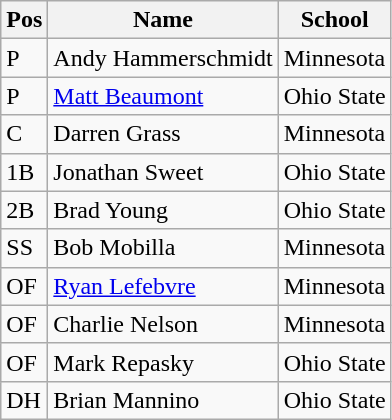<table class=wikitable>
<tr>
<th>Pos</th>
<th>Name</th>
<th>School</th>
</tr>
<tr>
<td>P</td>
<td>Andy Hammerschmidt</td>
<td>Minnesota</td>
</tr>
<tr>
<td>P</td>
<td><a href='#'>Matt Beaumont</a></td>
<td>Ohio State</td>
</tr>
<tr>
<td>C</td>
<td>Darren Grass</td>
<td>Minnesota</td>
</tr>
<tr>
<td>1B</td>
<td>Jonathan Sweet</td>
<td>Ohio State</td>
</tr>
<tr>
<td>2B</td>
<td>Brad Young</td>
<td>Ohio State</td>
</tr>
<tr>
<td>SS</td>
<td>Bob Mobilla</td>
<td>Minnesota</td>
</tr>
<tr>
<td>OF</td>
<td><a href='#'>Ryan Lefebvre</a></td>
<td>Minnesota</td>
</tr>
<tr>
<td>OF</td>
<td>Charlie Nelson</td>
<td>Minnesota</td>
</tr>
<tr>
<td>OF</td>
<td>Mark Repasky</td>
<td>Ohio State</td>
</tr>
<tr>
<td>DH</td>
<td>Brian Mannino</td>
<td>Ohio State</td>
</tr>
</table>
